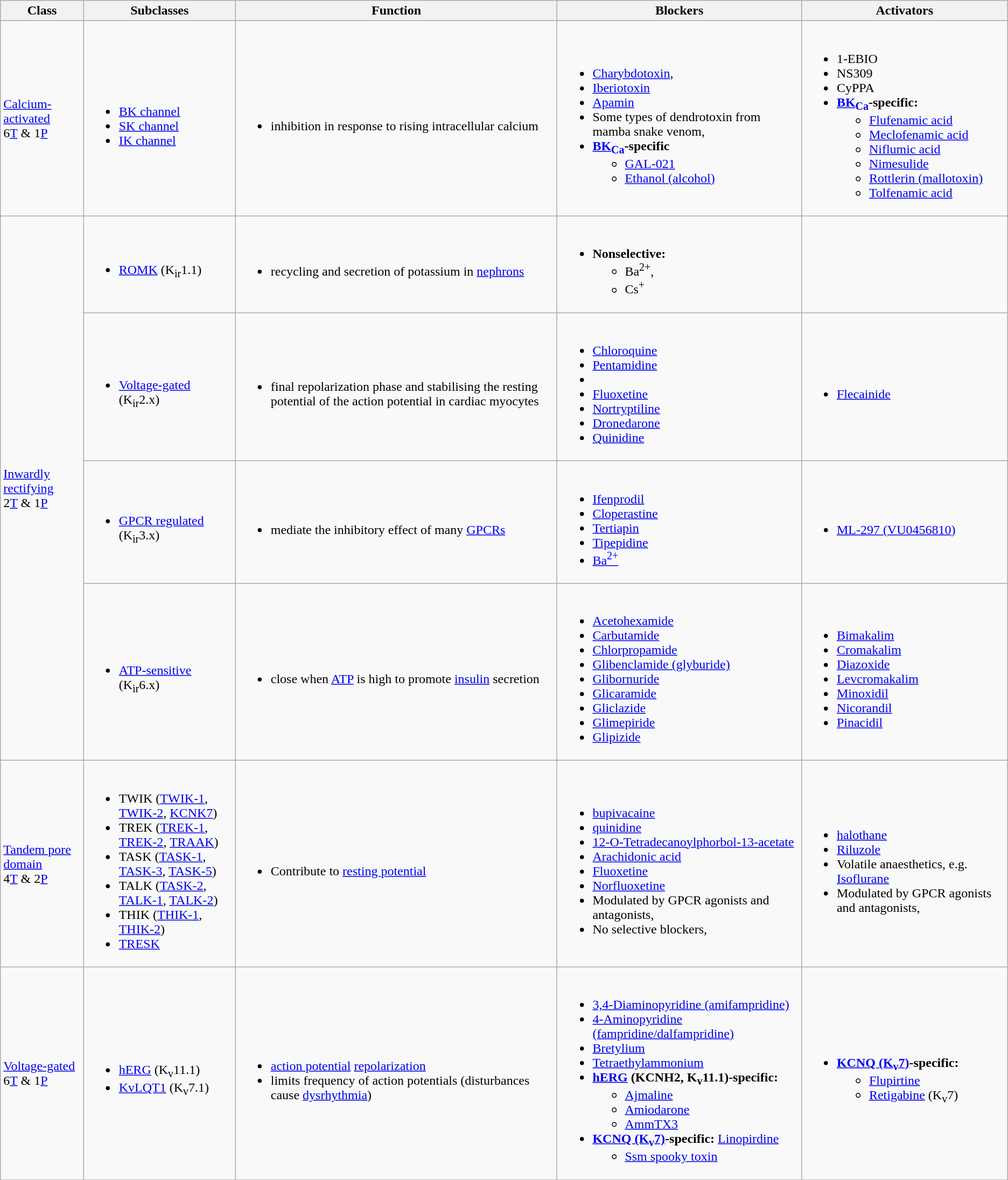<table class="wikitable">
<tr>
<th><strong>Class</strong></th>
<th>Subclasses</th>
<th>Function</th>
<th>Blockers</th>
<th>Activators</th>
</tr>
<tr>
<td><a href='#'>Calcium-activated</a> <br> 6<a href='#'>T</a> & 1<a href='#'>P</a></td>
<td><br><ul><li><a href='#'>BK channel</a></li><li><a href='#'>SK channel</a></li><li><a href='#'>IK channel</a></li></ul></td>
<td><br><ul><li>inhibition in response to rising intracellular calcium</li></ul></td>
<td><br><ul><li><a href='#'>Charybdotoxin</a>,</li><li><a href='#'>Iberiotoxin</a></li><li><a href='#'>Apamin</a></li><li>Some types of dendrotoxin from mamba snake venom,</li><li><strong><a href='#'>BK<sub>Ca</sub></a>-specific</strong><ul><li><a href='#'>GAL-021</a></li><li><a href='#'>Ethanol (alcohol)</a></li></ul></li></ul></td>
<td><br><ul><li>1-EBIO</li><li>NS309</li><li>CyPPA</li><li><strong><a href='#'>BK<sub>Ca</sub></a>-specific:</strong><ul><li><a href='#'>Flufenamic acid</a></li><li><a href='#'>Meclofenamic acid</a></li><li><a href='#'>Niflumic acid</a></li><li><a href='#'>Nimesulide</a></li><li><a href='#'>Rottlerin (mallotoxin)</a></li><li><a href='#'>Tolfenamic acid</a></li></ul></li></ul></td>
</tr>
<tr>
<td rowspan="4"><a href='#'>Inwardly rectifying</a> <br> 2<a href='#'>T</a> & 1<a href='#'>P</a></td>
<td><br><ul><li><a href='#'>ROMK</a> (K<sub>ir</sub>1.1)</li></ul></td>
<td><br><ul><li>recycling and secretion of potassium in <a href='#'>nephrons</a></li></ul></td>
<td><br><ul><li><strong>Nonselective:</strong><ul><li>Ba<sup>2+</sup>,</li><li>Cs<sup>+</sup></li></ul></li></ul></td>
<td></td>
</tr>
<tr>
<td><br><ul><li><a href='#'>Voltage-gated</a> (K<sub>ir</sub>2.x)</li></ul></td>
<td><br><ul><li>final repolarization phase and stabilising the resting potential of the action potential in cardiac myocytes</li></ul></td>
<td><br><ul><li><a href='#'>Chloroquine</a></li><li><a href='#'>Pentamidine</a></li><li></li><li><a href='#'>Fluoxetine</a></li><li><a href='#'>Nortryptiline</a></li><li><a href='#'>Dronedarone</a></li><li><a href='#'>Quinidine</a></li></ul></td>
<td><br><ul><li><a href='#'>Flecainide</a></li></ul></td>
</tr>
<tr>
<td><br><ul><li><a href='#'>GPCR regulated</a> (K<sub>ir</sub>3.x)</li></ul></td>
<td><br><ul><li>mediate the inhibitory effect of many <a href='#'>GPCRs</a></li></ul></td>
<td><br><ul><li><a href='#'>Ifenprodil</a></li><li><a href='#'>Cloperastine</a></li><li><a href='#'>Tertiapin</a></li><li><a href='#'>Tipepidine</a></li><li><a href='#'>Ba<sup>2+</sup></a></li></ul></td>
<td><br><ul><li><a href='#'>ML-297 (VU0456810)</a></li></ul></td>
</tr>
<tr>
<td><br><ul><li><a href='#'>ATP-sensitive</a> (K<sub>ir</sub>6.x)</li></ul></td>
<td><br><ul><li>close when <a href='#'>ATP</a> is high to promote <a href='#'>insulin</a> secretion</li></ul></td>
<td><br><ul><li><a href='#'>Acetohexamide</a> </li><li><a href='#'>Carbutamide</a> </li><li><a href='#'>Chlorpropamide</a> </li><li><a href='#'>Glibenclamide (glyburide)</a></li><li><a href='#'>Glibornuride</a> </li><li><a href='#'>Glicaramide</a> </li><li><a href='#'>Gliclazide</a></li><li><a href='#'>Glimepiride</a> </li><li><a href='#'>Glipizide</a> </li></ul></td>
<td><br><ul><li><a href='#'>Bimakalim</a></li><li><a href='#'>Cromakalim</a></li><li><a href='#'>Diazoxide</a></li><li><a href='#'>Levcromakalim</a></li><li><a href='#'>Minoxidil</a></li><li><a href='#'>Nicorandil</a></li><li><a href='#'>Pinacidil</a></li></ul></td>
</tr>
<tr>
<td><a href='#'>Tandem pore domain</a> <br> 4<a href='#'>T</a> & 2<a href='#'>P</a></td>
<td><br><ul><li>TWIK (<a href='#'>TWIK-1</a>, <a href='#'>TWIK-2</a>, <a href='#'>KCNK7</a>)</li><li>TREK (<a href='#'>TREK-1</a>, <a href='#'>TREK-2</a>, <a href='#'>TRAAK</a>)</li><li>TASK (<a href='#'>TASK-1</a>, <a href='#'>TASK-3</a>, <a href='#'>TASK-5</a>)</li><li>TALK (<a href='#'>TASK-2</a>, <a href='#'>TALK-1</a>, <a href='#'>TALK-2</a>)</li><li>THIK (<a href='#'>THIK-1</a>, <a href='#'>THIK-2</a>)</li><li><a href='#'>TRESK</a></li></ul></td>
<td><br><ul><li>Contribute to <a href='#'>resting potential</a></li></ul></td>
<td><br><ul><li><a href='#'>bupivacaine</a></li><li><a href='#'>quinidine</a></li><li><a href='#'>12-O-Tetradecanoylphorbol-13-acetate</a></li><li><a href='#'>Arachidonic acid</a></li><li><a href='#'>Fluoxetine</a></li><li><a href='#'>Norfluoxetine</a></li><li>Modulated by GPCR agonists and antagonists,</li><li>No selective blockers,</li></ul></td>
<td><br><ul><li><a href='#'>halothane</a></li><li><a href='#'>Riluzole</a></li><li>Volatile anaesthetics, e.g. <a href='#'>Isoflurane</a></li><li>Modulated by GPCR agonists and antagonists,</li></ul></td>
</tr>
<tr>
<td><a href='#'>Voltage-gated</a> <br> 6<a href='#'>T</a> & 1<a href='#'>P</a></td>
<td><br><ul><li><a href='#'>hERG</a> (K<sub>v</sub>11.1)</li><li><a href='#'>KvLQT1</a> (K<sub>v</sub>7.1)</li></ul></td>
<td><br><ul><li><a href='#'>action potential</a> <a href='#'>repolarization</a></li><li>limits frequency of action potentials (disturbances cause <a href='#'>dysrhythmia</a>)</li></ul></td>
<td><br><ul><li><a href='#'>3,4-Diaminopyridine (amifampridine)</a></li><li><a href='#'>4-Aminopyridine (fampridine/dalfampridine)</a></li><li><a href='#'>Bretylium</a></li><li><a href='#'>Tetraethylammonium</a></li><li><strong><a href='#'>hERG</a> (KCNH2, K<sub>v</sub>11.1)-specific:</strong><ul><li><a href='#'>Ajmaline</a></li><li><a href='#'>Amiodarone</a></li><li><a href='#'>AmmTX3</a></li></ul></li><li><strong><a href='#'>KCNQ (K<sub>v</sub>7)</a>-specific:</strong> <a href='#'>Linopirdine</a><ul><li><a href='#'>Ssm spooky toxin</a></li></ul></li></ul></td>
<td><br><ul><li><strong><a href='#'>KCNQ (K<sub>v</sub>7)</a>-specific:</strong><ul><li><a href='#'>Flupirtine</a></li><li><a href='#'>Retigabine</a> (K<sub>v</sub>7)</li></ul></li></ul></td>
</tr>
<tr>
</tr>
</table>
